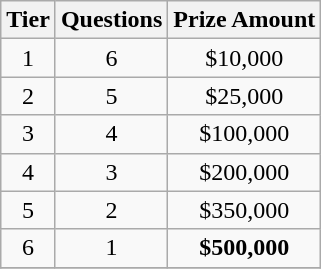<table class="wikitable" style="text-align:center;" style="float:right">
<tr>
<th>Tier</th>
<th>Questions</th>
<th>Prize Amount</th>
</tr>
<tr>
<td>1</td>
<td>6</td>
<td>$10,000</td>
</tr>
<tr>
<td>2</td>
<td>5</td>
<td>$25,000</td>
</tr>
<tr>
<td>3</td>
<td>4</td>
<td>$100,000</td>
</tr>
<tr>
<td>4</td>
<td>3</td>
<td>$200,000</td>
</tr>
<tr>
<td>5</td>
<td>2</td>
<td>$350,000</td>
</tr>
<tr>
<td>6</td>
<td>1</td>
<td><strong>$500,000</strong></td>
</tr>
<tr>
</tr>
</table>
